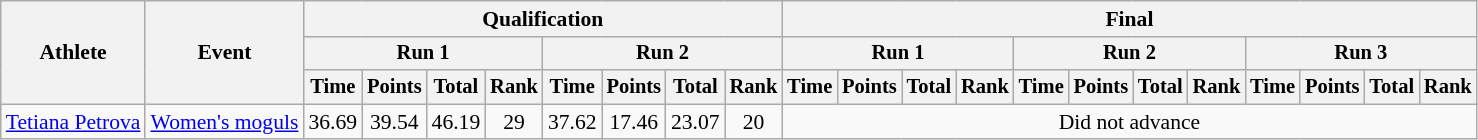<table class="wikitable" style="font-size:90%">
<tr>
<th rowspan=3>Athlete</th>
<th rowspan=3>Event</th>
<th colspan=8>Qualification</th>
<th colspan=12>Final</th>
</tr>
<tr style="font-size:95%">
<th colspan=4>Run 1</th>
<th colspan=4>Run 2</th>
<th colspan=4>Run 1</th>
<th colspan=4>Run 2</th>
<th colspan=4>Run 3</th>
</tr>
<tr style="font-size:95%">
<th>Time</th>
<th>Points</th>
<th>Total</th>
<th>Rank</th>
<th>Time</th>
<th>Points</th>
<th>Total</th>
<th>Rank</th>
<th>Time</th>
<th>Points</th>
<th>Total</th>
<th>Rank</th>
<th>Time</th>
<th>Points</th>
<th>Total</th>
<th>Rank</th>
<th>Time</th>
<th>Points</th>
<th>Total</th>
<th>Rank</th>
</tr>
<tr align=center>
<td align=left><a href='#'>Tetiana Petrova</a></td>
<td align="left"><a href='#'>Women's moguls</a></td>
<td>36.69</td>
<td>39.54</td>
<td>46.19</td>
<td>29</td>
<td>37.62</td>
<td>17.46</td>
<td>23.07</td>
<td>20</td>
<td colspan=12>Did not advance</td>
</tr>
</table>
